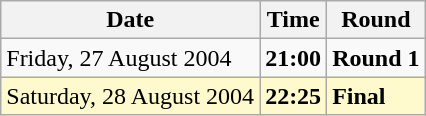<table class="wikitable">
<tr>
<th>Date</th>
<th>Time</th>
<th>Round</th>
</tr>
<tr>
<td>Friday, 27 August 2004</td>
<td><strong>21:00</strong></td>
<td><strong>Round 1</strong></td>
</tr>
<tr style=background:lemonchiffon>
<td>Saturday, 28 August 2004</td>
<td><strong>22:25</strong></td>
<td><strong>Final</strong></td>
</tr>
</table>
